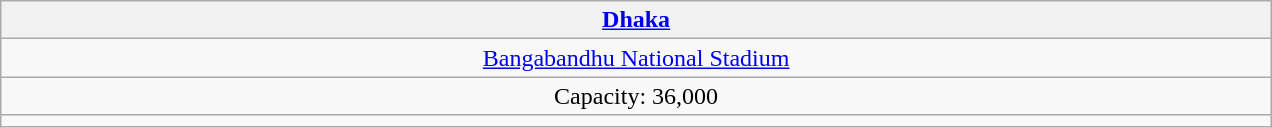<table class="wikitable" style="text-align:center;">
<tr>
<th width="25%"><a href='#'>Dhaka</a></th>
</tr>
<tr>
<td><a href='#'>Bangabandhu National Stadium</a></td>
</tr>
<tr>
<td>Capacity: 36,000</td>
</tr>
<tr>
<td></td>
</tr>
</table>
